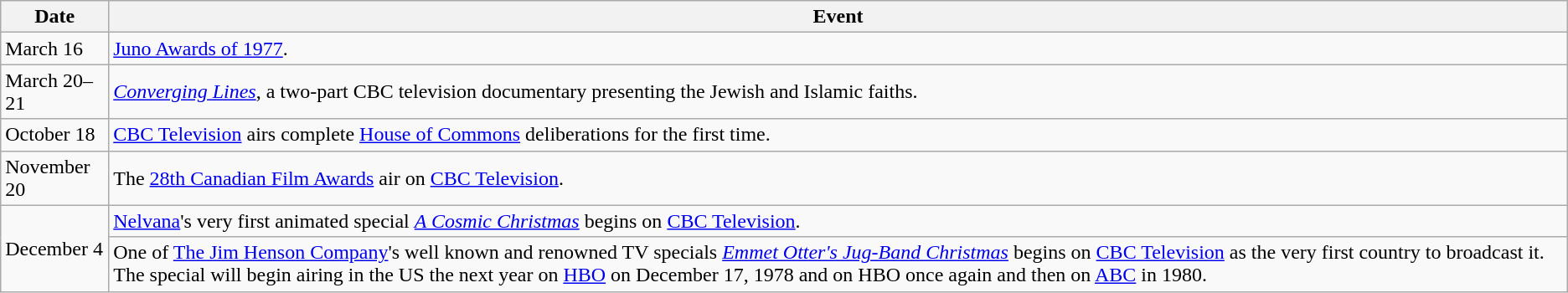<table class="wikitable">
<tr>
<th>Date</th>
<th>Event</th>
</tr>
<tr>
<td>March 16</td>
<td><a href='#'>Juno Awards of 1977</a>.</td>
</tr>
<tr>
<td>March 20–21</td>
<td><em><a href='#'>Converging Lines</a></em>, a two-part CBC television documentary presenting the Jewish and Islamic faiths.</td>
</tr>
<tr>
<td>October 18</td>
<td><a href='#'>CBC Television</a> airs complete <a href='#'>House of Commons</a> deliberations for the first time.</td>
</tr>
<tr>
<td>November 20</td>
<td>The <a href='#'>28th Canadian Film Awards</a> air on <a href='#'>CBC Television</a>.</td>
</tr>
<tr>
<td rowspan="2">December 4</td>
<td><a href='#'>Nelvana</a>'s very first animated special <em><a href='#'>A Cosmic Christmas</a></em> begins on <a href='#'>CBC Television</a>.</td>
</tr>
<tr>
<td>One of <a href='#'>The Jim Henson Company</a>'s well known and renowned TV specials <em><a href='#'>Emmet Otter's Jug-Band Christmas</a></em> begins on <a href='#'>CBC Television</a> as the very first country to broadcast it. The special will begin airing in the US the next year on <a href='#'>HBO</a> on December 17, 1978 and on HBO once again and then on <a href='#'>ABC</a> in 1980.</td>
</tr>
</table>
